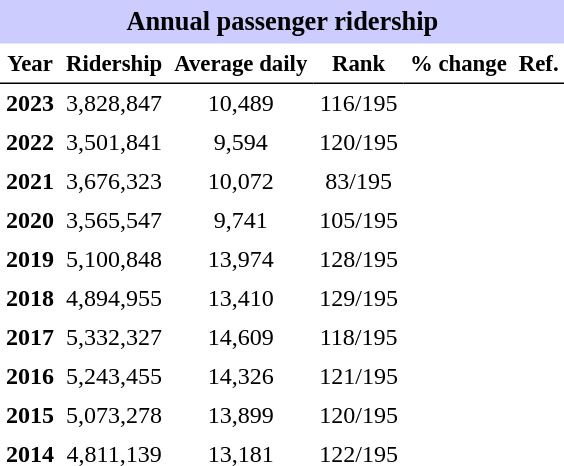<table class="toccolours" cellpadding="4" cellspacing="0" style="text-align:right;">
<tr>
<th colspan="6"  style="background-color:#ccf; background-color:#ccf; font-size:110%; text-align:center;">Annual passenger ridership</th>
</tr>
<tr style="font-size:95%; text-align:center">
<th style="border-bottom:1px solid black">Year</th>
<th style="border-bottom:1px solid black">Ridership</th>
<th style="border-bottom:1px solid black">Average daily</th>
<th style="border-bottom:1px solid black">Rank</th>
<th style="border-bottom:1px solid black">% change</th>
<th style="border-bottom:1px solid black">Ref.</th>
</tr>
<tr style="text-align:center;">
<td><strong>2023</strong></td>
<td>3,828,847</td>
<td>10,489</td>
<td>116/195</td>
<td></td>
<td></td>
</tr>
<tr style="text-align:center;">
<td><strong>2022</strong></td>
<td>3,501,841</td>
<td>9,594</td>
<td>120/195</td>
<td></td>
<td></td>
</tr>
<tr style="text-align:center;">
<td><strong>2021</strong></td>
<td>3,676,323</td>
<td>10,072</td>
<td>83/195</td>
<td></td>
<td></td>
</tr>
<tr style="text-align:center;">
<td><strong>2020</strong></td>
<td>3,565,547</td>
<td>9,741</td>
<td>105/195</td>
<td></td>
<td></td>
</tr>
<tr style="text-align:center;">
<td><strong>2019</strong></td>
<td>5,100,848</td>
<td>13,974</td>
<td>128/195</td>
<td></td>
<td></td>
</tr>
<tr style="text-align:center;">
<td><strong>2018</strong></td>
<td>4,894,955</td>
<td>13,410</td>
<td>129/195</td>
<td></td>
<td></td>
</tr>
<tr style="text-align:center;">
<td><strong>2017</strong></td>
<td>5,332,327</td>
<td>14,609</td>
<td>118/195</td>
<td></td>
<td></td>
</tr>
<tr style="text-align:center;">
<td><strong>2016</strong></td>
<td>5,243,455</td>
<td>14,326</td>
<td>121/195</td>
<td></td>
<td></td>
</tr>
<tr style="text-align:center;">
<td><strong>2015</strong></td>
<td>5,073,278</td>
<td>13,899</td>
<td>120/195</td>
<td></td>
<td></td>
</tr>
<tr style="text-align:center;">
<td><strong>2014</strong></td>
<td>4,811,139</td>
<td>13,181</td>
<td>122/195</td>
<td></td>
<td></td>
</tr>
</table>
